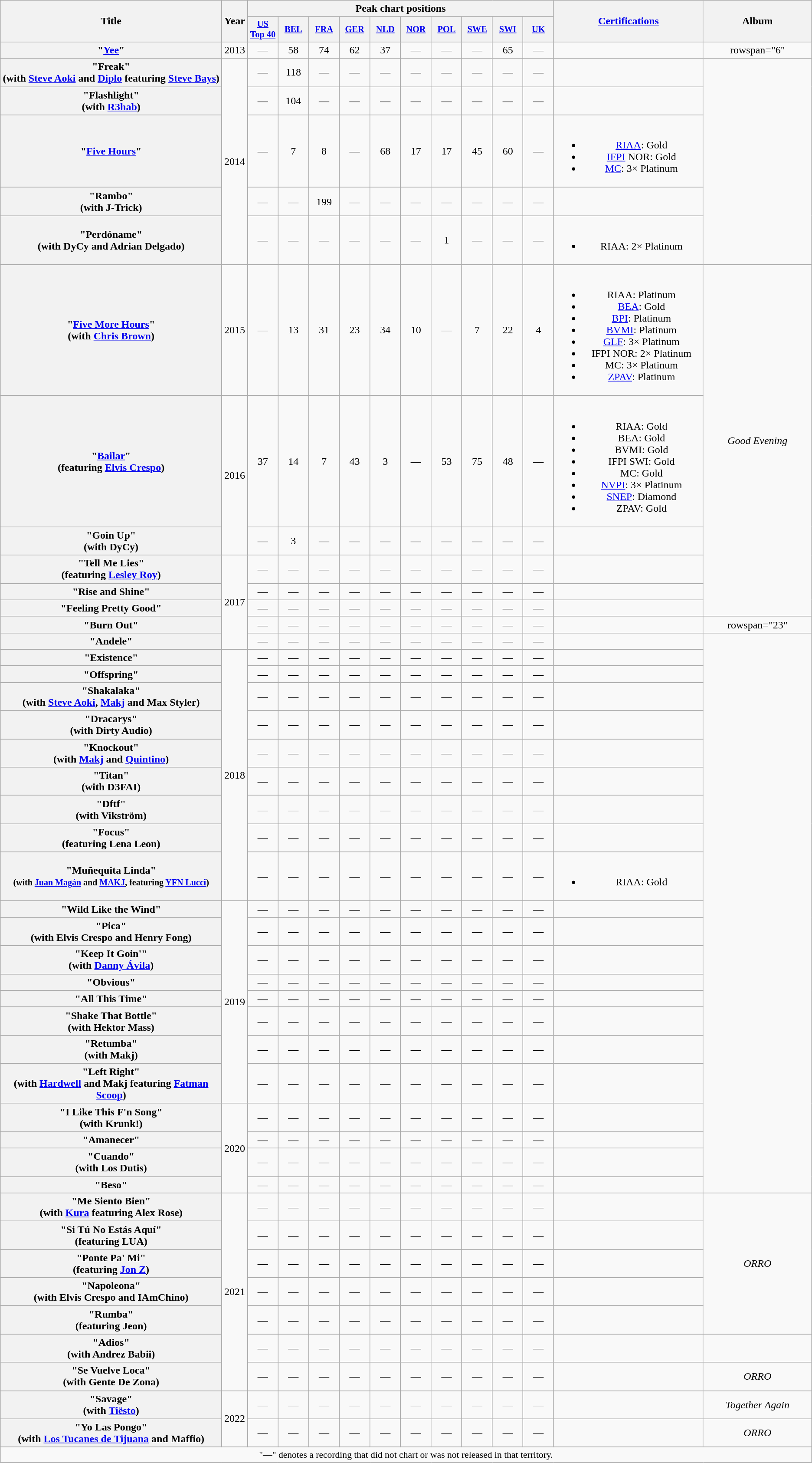<table class="wikitable plainrowheaders" style="text-align:center;" border="1">
<tr>
<th scope="col" rowspan="2" style="width:21em;">Title</th>
<th scope="col" rowspan="2" style="width:2em;">Year</th>
<th scope="col" colspan="10">Peak chart positions</th>
<th scope="col" rowspan="2" style="width:14em;"><a href='#'>Certifications</a></th>
<th scope="col" rowspan="2" style="width:10em;">Album</th>
</tr>
<tr>
<th scope="col" style="width:3em;font-size:85%;"><a href='#'>US<br>Top 40</a><br></th>
<th scope="col" style="width:3em;font-size:85%;"><a href='#'>BEL</a><br></th>
<th scope="col" style="width:3em;font-size:85%;"><a href='#'>FRA</a><br></th>
<th scope="col" style="width:3em;font-size:85%;"><a href='#'>GER</a><br></th>
<th scope="col" style="width:3em;font-size:85%;"><a href='#'>NLD</a><br></th>
<th scope="col" style="width:3em;font-size:85%;"><a href='#'>NOR</a><br></th>
<th scope="col" style="width:3em;font-size:85%;"><a href='#'>POL</a><br></th>
<th scope="col" style="width:3em;font-size:85%;"><a href='#'>SWE</a><br></th>
<th scope="col" style="width:3em;font-size:85%;"><a href='#'>SWI</a><br></th>
<th scope="col" style="width:3em;font-size:85%;"><a href='#'>UK</a><br></th>
</tr>
<tr>
<th scope="row">"<a href='#'>Yee</a>"</th>
<td>2013</td>
<td>—</td>
<td>58</td>
<td>74</td>
<td>62</td>
<td>37</td>
<td>—</td>
<td>—</td>
<td>—</td>
<td>65</td>
<td>—</td>
<td></td>
<td>rowspan="6" </td>
</tr>
<tr>
<th scope="row">"Freak"<br><span>(with <a href='#'>Steve Aoki</a> and <a href='#'>Diplo</a> featuring <a href='#'>Steve Bays</a>)</span></th>
<td rowspan="5">2014</td>
<td>—</td>
<td>118</td>
<td>—</td>
<td>—</td>
<td>—</td>
<td>—</td>
<td>—</td>
<td>—</td>
<td>—</td>
<td>—</td>
<td></td>
</tr>
<tr>
<th scope="row">"Flashlight"<br><span>(with <a href='#'>R3hab</a>)</span></th>
<td>—</td>
<td>104</td>
<td>—</td>
<td>—</td>
<td>—</td>
<td>—</td>
<td>—</td>
<td>—</td>
<td>—</td>
<td>—</td>
<td></td>
</tr>
<tr>
<th scope="row">"<a href='#'>Five Hours</a>"</th>
<td>—</td>
<td>7</td>
<td>8</td>
<td>—</td>
<td>68</td>
<td>17</td>
<td>17</td>
<td>45</td>
<td>60</td>
<td>—</td>
<td><br><ul><li><a href='#'>RIAA</a>: Gold</li><li><a href='#'>IFPI</a> NOR: Gold</li><li><a href='#'>MC</a>: 3× Platinum</li></ul></td>
</tr>
<tr>
<th scope="row">"Rambo"<br><span>(with J-Trick)</span></th>
<td>—</td>
<td>—</td>
<td>199</td>
<td>—</td>
<td>—</td>
<td>—</td>
<td>—</td>
<td>—</td>
<td>—</td>
<td>—</td>
<td></td>
</tr>
<tr>
<th scope="row">"Perdóname"<br><span>(with DyCy and Adrian Delgado)</span></th>
<td>—</td>
<td>—</td>
<td>—</td>
<td>—</td>
<td>—</td>
<td>—</td>
<td>1</td>
<td>—</td>
<td>—</td>
<td>—</td>
<td><br><ul><li>RIAA: 2× Platinum </li></ul></td>
</tr>
<tr>
<th scope="row">"<a href='#'>Five More Hours</a>"<br><span>(with <a href='#'>Chris Brown</a>)</span></th>
<td>2015</td>
<td>—</td>
<td>13</td>
<td>31</td>
<td>23</td>
<td>34</td>
<td>10</td>
<td>—</td>
<td>7</td>
<td>22</td>
<td>4</td>
<td><br><ul><li>RIAA: Platinum</li><li><a href='#'>BEA</a>: Gold</li><li><a href='#'>BPI</a>: Platinum</li><li><a href='#'>BVMI</a>: Platinum</li><li><a href='#'>GLF</a>: 3× Platinum</li><li>IFPI NOR: 2× Platinum</li><li>MC: 3× Platinum</li><li><a href='#'>ZPAV</a>: Platinum</li></ul></td>
<td rowspan="6"><em>Good Evening</em></td>
</tr>
<tr>
<th scope="row">"<a href='#'>Bailar</a>"<br><span>(featuring <a href='#'>Elvis Crespo</a>)</span></th>
<td rowspan="2">2016</td>
<td>37</td>
<td>14</td>
<td>7</td>
<td>43</td>
<td>3</td>
<td>—</td>
<td>53</td>
<td>75</td>
<td>48</td>
<td>—</td>
<td><br><ul><li>RIAA: Gold</li><li>BEA: Gold</li><li>BVMI: Gold</li><li>IFPI SWI: Gold</li><li>MC: Gold</li><li><a href='#'>NVPI</a>: 3× Platinum</li><li><a href='#'>SNEP</a>: Diamond</li><li>ZPAV: Gold</li></ul></td>
</tr>
<tr>
<th scope="row">"Goin Up"<br><span>(with DyCy)</span></th>
<td>—</td>
<td>3</td>
<td>—</td>
<td>—</td>
<td>—</td>
<td>—</td>
<td>—</td>
<td>—</td>
<td>—</td>
<td>—</td>
<td></td>
</tr>
<tr>
<th scope="row">"Tell Me Lies"<br><span>(featuring <a href='#'>Lesley Roy</a>)</span></th>
<td rowspan="5">2017</td>
<td>—</td>
<td>—</td>
<td>—</td>
<td>—</td>
<td>—</td>
<td>—</td>
<td>—</td>
<td>—</td>
<td>—</td>
<td>—</td>
<td></td>
</tr>
<tr>
<th scope="row">"Rise and Shine"</th>
<td>—</td>
<td>—</td>
<td>—</td>
<td>—</td>
<td>—</td>
<td>—</td>
<td>—</td>
<td>—</td>
<td>—</td>
<td>—</td>
<td></td>
</tr>
<tr>
<th scope="row">"Feeling Pretty Good"</th>
<td>—</td>
<td>—</td>
<td>—</td>
<td>—</td>
<td>—</td>
<td>—</td>
<td>—</td>
<td>—</td>
<td>—</td>
<td>—</td>
<td></td>
</tr>
<tr>
<th scope="row">"Burn Out"</th>
<td>—</td>
<td>—</td>
<td>—</td>
<td>—</td>
<td>—</td>
<td>—</td>
<td>—</td>
<td>—</td>
<td>—</td>
<td>—</td>
<td></td>
<td>rowspan="23" </td>
</tr>
<tr>
<th scope="row">"Andele"</th>
<td>—</td>
<td>—</td>
<td>—</td>
<td>—</td>
<td>—</td>
<td>—</td>
<td>—</td>
<td>—</td>
<td>—</td>
<td>—</td>
<td></td>
</tr>
<tr>
<th scope="row">"Existence"</th>
<td rowspan="9">2018</td>
<td>—</td>
<td>—</td>
<td>—</td>
<td>—</td>
<td>—</td>
<td>—</td>
<td>—</td>
<td>—</td>
<td>—</td>
<td>—</td>
<td></td>
</tr>
<tr>
<th scope="row">"Offspring"</th>
<td>—</td>
<td>—</td>
<td>—</td>
<td>—</td>
<td>—</td>
<td>—</td>
<td>—</td>
<td>—</td>
<td>—</td>
<td>—</td>
<td></td>
</tr>
<tr>
<th scope="row">"Shakalaka" <br><span>(with <a href='#'>Steve Aoki</a>, <a href='#'>Makj</a> and Max Styler)</span></th>
<td>—</td>
<td>—</td>
<td>—</td>
<td>—</td>
<td>—</td>
<td>—</td>
<td>—</td>
<td>—</td>
<td>—</td>
<td>—</td>
<td></td>
</tr>
<tr>
<th scope="row">"Dracarys" <br><span>(with Dirty Audio)</span></th>
<td>—</td>
<td>—</td>
<td>—</td>
<td>—</td>
<td>—</td>
<td>—</td>
<td>—</td>
<td>—</td>
<td>—</td>
<td>—</td>
<td></td>
</tr>
<tr>
<th scope="row">"Knockout" <br><span>(with <a href='#'>Makj</a> and <a href='#'>Quintino</a>)</span></th>
<td>—</td>
<td>—</td>
<td>—</td>
<td>—</td>
<td>—</td>
<td>—</td>
<td>—</td>
<td>—</td>
<td>—</td>
<td>—</td>
<td></td>
</tr>
<tr>
<th scope="row">"Titan" <br><span>(with D3FAI)</span></th>
<td>—</td>
<td>—</td>
<td>—</td>
<td>—</td>
<td>—</td>
<td>—</td>
<td>—</td>
<td>—</td>
<td>—</td>
<td>—</td>
<td></td>
</tr>
<tr>
<th scope="row">"Dftf" <br><span>(with Vikström)</span></th>
<td>—</td>
<td>—</td>
<td>—</td>
<td>—</td>
<td>—</td>
<td>—</td>
<td>—</td>
<td>—</td>
<td>—</td>
<td>—</td>
<td></td>
</tr>
<tr>
<th scope="row">"Focus" <br><span>(featuring Lena Leon)</span></th>
<td>—</td>
<td>—</td>
<td>—</td>
<td>—</td>
<td>—</td>
<td>—</td>
<td>—</td>
<td>—</td>
<td>—</td>
<td>—</td>
<td></td>
</tr>
<tr>
<th scope="row">"Muñequita Linda"<br><small>(with <a href='#'>Juan Magán</a> and <a href='#'>MAKJ</a>, featuring <a href='#'>YFN Lucci</a>)</small></th>
<td>—</td>
<td>—</td>
<td>—</td>
<td>—</td>
<td>—</td>
<td>—</td>
<td>—</td>
<td>—</td>
<td>—</td>
<td>—</td>
<td><br><ul><li>RIAA: Gold </li></ul></td>
</tr>
<tr>
<th scope="row">"Wild Like the Wind"</th>
<td rowspan="8">2019</td>
<td>—</td>
<td>—</td>
<td>—</td>
<td>—</td>
<td>—</td>
<td>—</td>
<td>—</td>
<td>—</td>
<td>—</td>
<td>—</td>
<td></td>
</tr>
<tr>
<th scope="row">"Pica" <br><span>(with Elvis Crespo and Henry Fong)</span></th>
<td>—</td>
<td>—</td>
<td>—</td>
<td>—</td>
<td>—</td>
<td>—</td>
<td>—</td>
<td>—</td>
<td>—</td>
<td>—</td>
<td></td>
</tr>
<tr>
<th scope="row">"Keep It Goin'" <br><span>(with <a href='#'>Danny Ávila</a>)</span></th>
<td>—</td>
<td>—</td>
<td>—</td>
<td>—</td>
<td>—</td>
<td>—</td>
<td>—</td>
<td>—</td>
<td>—</td>
<td>—</td>
<td></td>
</tr>
<tr>
<th scope="row">"Obvious"</th>
<td>—</td>
<td>—</td>
<td>—</td>
<td>—</td>
<td>—</td>
<td>—</td>
<td>—</td>
<td>—</td>
<td>—</td>
<td>—</td>
<td></td>
</tr>
<tr>
<th scope="row">"All This Time"</th>
<td>—</td>
<td>—</td>
<td>—</td>
<td>—</td>
<td>—</td>
<td>—</td>
<td>—</td>
<td>—</td>
<td>—</td>
<td>—</td>
<td></td>
</tr>
<tr>
<th scope="row">"Shake That Bottle" <br><span>(with Hektor Mass)</span></th>
<td>—</td>
<td>—</td>
<td>—</td>
<td>—</td>
<td>—</td>
<td>—</td>
<td>—</td>
<td>—</td>
<td>—</td>
<td>—</td>
<td></td>
</tr>
<tr>
<th scope="row">"Retumba" <br><span>(with Makj)</span></th>
<td>—</td>
<td>—</td>
<td>—</td>
<td>—</td>
<td>—</td>
<td>—</td>
<td>—</td>
<td>—</td>
<td>—</td>
<td>—</td>
<td></td>
</tr>
<tr>
<th scope="row">"Left Right" <br><span>(with <a href='#'>Hardwell</a> and Makj featuring <a href='#'>Fatman Scoop</a>)</span></th>
<td>—</td>
<td>—</td>
<td>—</td>
<td>—</td>
<td>—</td>
<td>—</td>
<td>—</td>
<td>—</td>
<td>—</td>
<td>—</td>
<td></td>
</tr>
<tr>
<th scope="row">"I Like This F'n Song" <br><span>(with Krunk!)</span></th>
<td rowspan="4">2020</td>
<td>—</td>
<td>—</td>
<td>—</td>
<td>—</td>
<td>—</td>
<td>—</td>
<td>—</td>
<td>—</td>
<td>—</td>
<td>—</td>
<td></td>
</tr>
<tr>
<th scope="row">"Amanecer"</th>
<td>—</td>
<td>—</td>
<td>—</td>
<td>—</td>
<td>—</td>
<td>—</td>
<td>—</td>
<td>—</td>
<td>—</td>
<td>—</td>
<td></td>
</tr>
<tr>
<th scope="row">"Cuando"<br><span>(with Los Dutis)</span></th>
<td>—</td>
<td>—</td>
<td>—</td>
<td>—</td>
<td>—</td>
<td>—</td>
<td>—</td>
<td>—</td>
<td>—</td>
<td>—</td>
<td></td>
</tr>
<tr>
<th scope="row">"Beso"</th>
<td>—</td>
<td>—</td>
<td>—</td>
<td>—</td>
<td>—</td>
<td>—</td>
<td>—</td>
<td>—</td>
<td>—</td>
<td>—</td>
<td></td>
</tr>
<tr>
<th scope="row">"Me Siento Bien" <br><span>(with <a href='#'>Kura</a> featuring Alex Rose)</span></th>
<td rowspan="7">2021</td>
<td>—</td>
<td>—</td>
<td>—</td>
<td>—</td>
<td>—</td>
<td>—</td>
<td>—</td>
<td>—</td>
<td>—</td>
<td>—</td>
<td></td>
<td rowspan="5"><em>ORRO</em></td>
</tr>
<tr>
<th scope="row">"Si Tú No Estás Aquí" <br><span>(featuring LUA)</span></th>
<td>—</td>
<td>—</td>
<td>—</td>
<td>—</td>
<td>—</td>
<td>—</td>
<td>—</td>
<td>—</td>
<td>—</td>
<td>—</td>
<td></td>
</tr>
<tr>
<th scope="row">"Ponte Pa' Mi" <br><span>(featuring <a href='#'>Jon Z</a>)</span></th>
<td>—</td>
<td>—</td>
<td>—</td>
<td>—</td>
<td>—</td>
<td>—</td>
<td>—</td>
<td>—</td>
<td>—</td>
<td>—</td>
<td></td>
</tr>
<tr>
<th scope="row">"Napoleona" <br><span>(with Elvis Crespo and IAmChino)</span></th>
<td>—</td>
<td>—</td>
<td>—</td>
<td>—</td>
<td>—</td>
<td>—</td>
<td>—</td>
<td>—</td>
<td>—</td>
<td>—</td>
<td></td>
</tr>
<tr>
<th scope="row">"Rumba" <br><span>(featuring Jeon)</span></th>
<td>—</td>
<td>—</td>
<td>—</td>
<td>—</td>
<td>—</td>
<td>—</td>
<td>—</td>
<td>—</td>
<td>—</td>
<td>—</td>
<td></td>
</tr>
<tr>
<th scope="row">"Adios" <br><span>(with Andrez Babii)</span></th>
<td>—</td>
<td>—</td>
<td>—</td>
<td>—</td>
<td>—</td>
<td>—</td>
<td>—</td>
<td>—</td>
<td>—</td>
<td>—</td>
<td></td>
<td></td>
</tr>
<tr>
<th scope="row">"Se Vuelve Loca" <br><span>(with Gente De Zona)</span></th>
<td>—</td>
<td>—</td>
<td>—</td>
<td>—</td>
<td>—</td>
<td>—</td>
<td>—</td>
<td>—</td>
<td>—</td>
<td>—</td>
<td></td>
<td><em>ORRO</em></td>
</tr>
<tr>
<th scope="row">"Savage" <br><span>(with <a href='#'>Tiësto</a>)</span></th>
<td rowspan="2">2022</td>
<td>—</td>
<td>—</td>
<td>—</td>
<td>—</td>
<td>—</td>
<td>—</td>
<td>—</td>
<td>—</td>
<td>—</td>
<td>—</td>
<td></td>
<td><em>Together Again</em></td>
</tr>
<tr>
<th scope="row">"Yo Las Pongo" <br><span>(with <a href='#'>Los Tucanes de Tijuana</a> and Maffio)</span></th>
<td>—</td>
<td>—</td>
<td>—</td>
<td>—</td>
<td>—</td>
<td>—</td>
<td>—</td>
<td>—</td>
<td>—</td>
<td>—</td>
<td></td>
<td><em>ORRO</em></td>
</tr>
<tr>
<td colspan="16" style="font-size:90%">"—" denotes a recording that did not chart or was not released in that territory.</td>
</tr>
</table>
